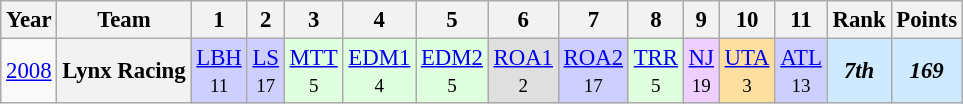<table class="wikitable" style="text-align:center; font-size:95%">
<tr>
<th>Year</th>
<th>Team</th>
<th>1</th>
<th>2</th>
<th>3</th>
<th>4</th>
<th>5</th>
<th>6</th>
<th>7</th>
<th>8</th>
<th>9</th>
<th>10</th>
<th>11</th>
<th>Rank</th>
<th>Points</th>
</tr>
<tr>
<td><a href='#'>2008</a></td>
<th>Lynx Racing</th>
<td style="background-color:#CFCFFF"><a href='#'>LBH</a><br><small>11</small></td>
<td style="background-color:#CFCFFF"><a href='#'>LS</a><br><small>17</small></td>
<td style="background-color:#DFFFDF"><a href='#'>MTT</a><br><small>5</small></td>
<td style="background-color:#DFFFDF"><a href='#'>EDM1</a><br><small>4</small></td>
<td style="background-color:#DFFFDF"><a href='#'>EDM2</a><br><small>5</small></td>
<td style="background-color:#DFDFDF"><a href='#'>ROA1</a><br><small>2</small></td>
<td style="background-color:#CFCFFF"><a href='#'>ROA2</a><br><small>17</small></td>
<td style="background-color:#DFFFDF"><a href='#'>TRR</a><br><small>5</small></td>
<td style="background-color:#EFCFFF"><a href='#'>NJ</a><br><small>19</small></td>
<td style="background-color:#FFDF9F"><a href='#'>UTA</a><br><small>3</small></td>
<td style="background-color:#CFCFFF"><a href='#'>ATL</a><br><small>13</small></td>
<td style="background-color:#CFEAFF"><strong><em>7th</em></strong></td>
<td style="background-color:#CFEAFF"><strong><em>169</em></strong></td>
</tr>
</table>
